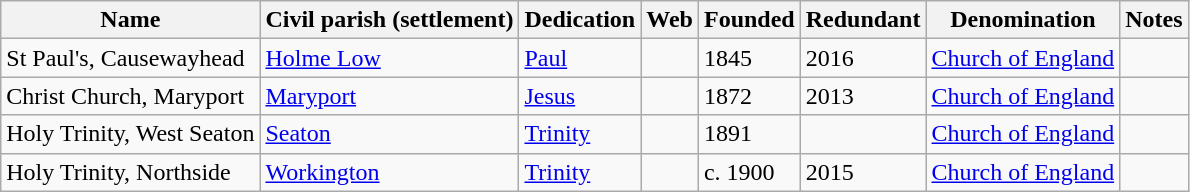<table class="wikitable sortable">
<tr>
<th scope="col">Name</th>
<th>Civil parish (settlement)</th>
<th>Dedication</th>
<th>Web</th>
<th>Founded</th>
<th>Redundant</th>
<th scope="col">Denomination</th>
<th>Notes</th>
</tr>
<tr>
<td>St Paul's, Causewayhead</td>
<td><a href='#'>Holme Low</a></td>
<td><a href='#'>Paul</a></td>
<td></td>
<td>1845</td>
<td>2016</td>
<td><a href='#'>Church of England</a></td>
<td></td>
</tr>
<tr>
<td>Christ Church, Maryport</td>
<td><a href='#'>Maryport</a></td>
<td><a href='#'>Jesus</a></td>
<td></td>
<td>1872</td>
<td>2013</td>
<td><a href='#'>Church of England</a></td>
<td></td>
</tr>
<tr>
<td>Holy Trinity, West Seaton</td>
<td><a href='#'>Seaton</a></td>
<td><a href='#'>Trinity</a></td>
<td></td>
<td>1891</td>
<td></td>
<td><a href='#'>Church of England</a></td>
<td></td>
</tr>
<tr>
<td>Holy Trinity, Northside</td>
<td><a href='#'>Workington</a></td>
<td><a href='#'>Trinity</a></td>
<td></td>
<td>c. 1900</td>
<td>2015</td>
<td><a href='#'>Church of England</a></td>
<td></td>
</tr>
</table>
